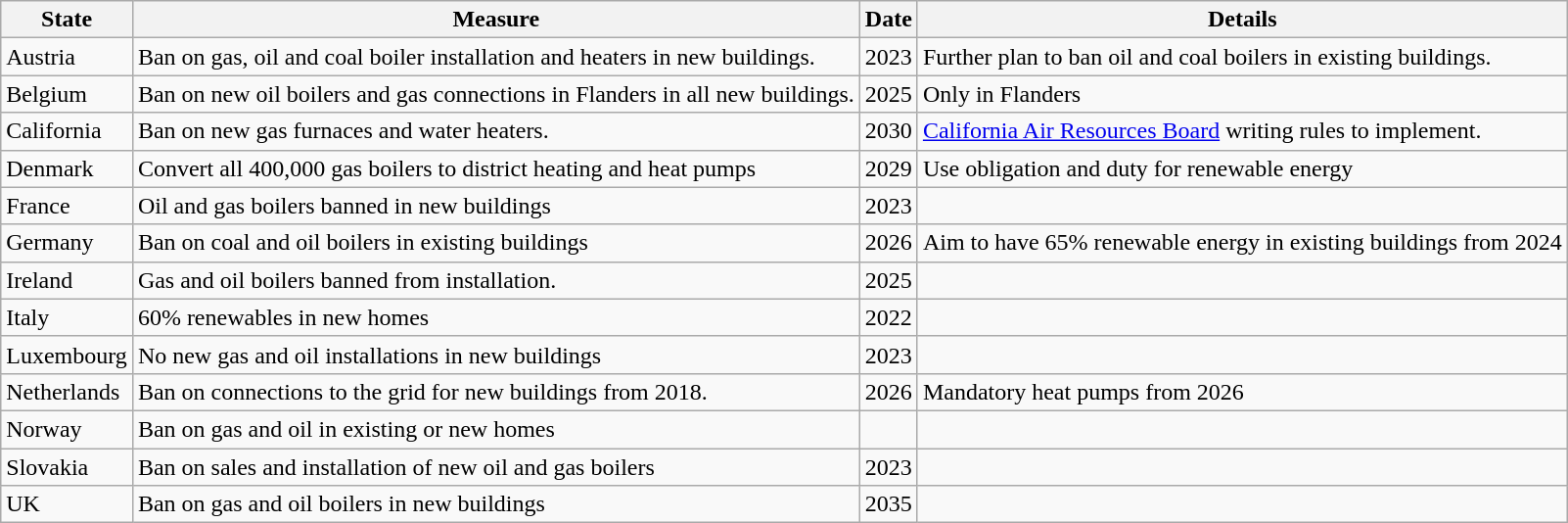<table class="wikitable sortable">
<tr>
<th>State</th>
<th>Measure</th>
<th>Date</th>
<th>Details</th>
</tr>
<tr>
<td>Austria</td>
<td>Ban on gas, oil and coal boiler installation and heaters in new buildings.</td>
<td>2023</td>
<td>Further plan to ban oil and coal boilers in existing buildings.</td>
</tr>
<tr>
<td>Belgium</td>
<td>Ban on new oil boilers and gas connections in Flanders in all new buildings.</td>
<td>2025</td>
<td>Only in Flanders</td>
</tr>
<tr>
<td>California</td>
<td>Ban on new gas furnaces and water heaters.</td>
<td>2030</td>
<td><a href='#'>California Air Resources Board</a> writing rules to implement.</td>
</tr>
<tr>
<td>Denmark</td>
<td>Convert all 400,000 gas boilers to district heating and heat pumps</td>
<td>2029</td>
<td>Use obligation and duty for renewable energy</td>
</tr>
<tr>
<td>France</td>
<td>Oil and gas boilers banned in new buildings</td>
<td>2023</td>
<td></td>
</tr>
<tr>
<td>Germany</td>
<td>Ban on coal and oil boilers in existing buildings</td>
<td>2026</td>
<td>Aim to have 65% renewable energy in existing buildings from 2024</td>
</tr>
<tr>
<td>Ireland</td>
<td>Gas and oil boilers banned from installation.</td>
<td>2025</td>
<td></td>
</tr>
<tr>
<td>Italy</td>
<td>60% renewables in new homes</td>
<td>2022</td>
<td></td>
</tr>
<tr>
<td>Luxembourg</td>
<td>No new gas and oil installations in new buildings</td>
<td>2023</td>
<td></td>
</tr>
<tr>
<td>Netherlands</td>
<td>Ban on connections to the grid for new buildings from 2018.</td>
<td>2026</td>
<td>Mandatory heat pumps from 2026</td>
</tr>
<tr>
<td>Norway</td>
<td>Ban on gas and oil in existing or new homes</td>
<td></td>
<td></td>
</tr>
<tr>
<td>Slovakia</td>
<td>Ban on sales and installation of new oil and gas boilers</td>
<td>2023</td>
<td></td>
</tr>
<tr>
<td>UK</td>
<td>Ban on gas and oil boilers in new buildings</td>
<td>2035</td>
<td></td>
</tr>
</table>
